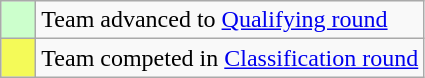<table class="wikitable">
<tr>
<td style="background: #ccffcc;">    </td>
<td>Team advanced to <a href='#'>Qualifying round</a></td>
</tr>
<tr>
<td style="background: #F4FA58;">    </td>
<td>Team competed in <a href='#'>Classification round</a></td>
</tr>
</table>
